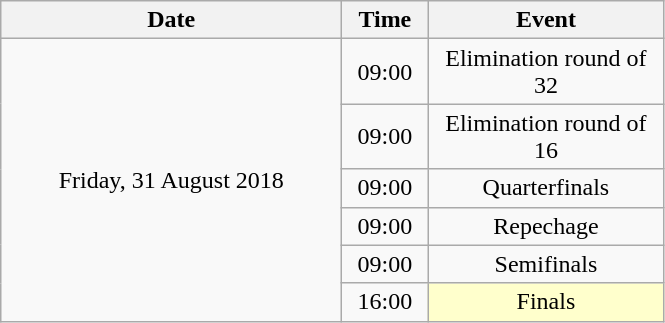<table class = "wikitable" style="text-align:center;">
<tr>
<th width=220>Date</th>
<th width=50>Time</th>
<th width=150>Event</th>
</tr>
<tr>
<td rowspan=6>Friday, 31 August 2018</td>
<td>09:00</td>
<td>Elimination round of 32</td>
</tr>
<tr>
<td>09:00</td>
<td>Elimination round of 16</td>
</tr>
<tr>
<td>09:00</td>
<td>Quarterfinals</td>
</tr>
<tr>
<td>09:00</td>
<td>Repechage</td>
</tr>
<tr>
<td>09:00</td>
<td>Semifinals</td>
</tr>
<tr>
<td>16:00</td>
<td bgcolor=ffffcc>Finals</td>
</tr>
</table>
